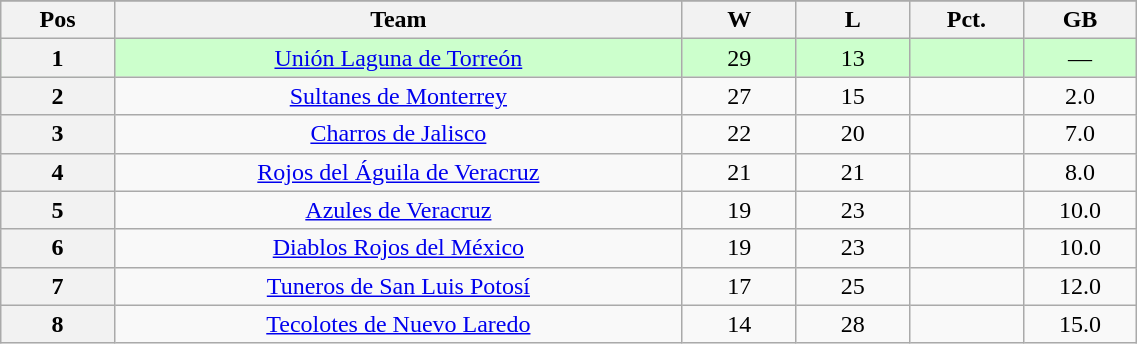<table class="wikitable plainrowheaders" width="60%" style="text-align:center;">
<tr>
</tr>
<tr>
<th scope="col" width="5%">Pos</th>
<th scope="col" width="25%">Team</th>
<th scope="col" width="5%">W</th>
<th scope="col" width="5%">L</th>
<th scope="col" width="5%">Pct.</th>
<th scope="col" width="5%">GB</th>
</tr>
<tr style="background-color:#ccffcc;">
<th>1</th>
<td><a href='#'>Unión Laguna de Torreón</a></td>
<td>29</td>
<td>13</td>
<td></td>
<td>—</td>
</tr>
<tr>
<th>2</th>
<td><a href='#'>Sultanes de Monterrey</a></td>
<td>27</td>
<td>15</td>
<td></td>
<td>2.0</td>
</tr>
<tr>
<th>3</th>
<td><a href='#'>Charros de Jalisco</a></td>
<td>22</td>
<td>20</td>
<td></td>
<td>7.0</td>
</tr>
<tr>
<th>4</th>
<td><a href='#'>Rojos del Águila de Veracruz</a></td>
<td>21</td>
<td>21</td>
<td></td>
<td>8.0</td>
</tr>
<tr>
<th>5</th>
<td><a href='#'>Azules de Veracruz</a></td>
<td>19</td>
<td>23</td>
<td></td>
<td>10.0</td>
</tr>
<tr>
<th>6</th>
<td><a href='#'>Diablos Rojos del México</a></td>
<td>19</td>
<td>23</td>
<td></td>
<td>10.0</td>
</tr>
<tr>
<th>7</th>
<td><a href='#'>Tuneros de San Luis Potosí</a></td>
<td>17</td>
<td>25</td>
<td></td>
<td>12.0</td>
</tr>
<tr>
<th>8</th>
<td><a href='#'>Tecolotes de Nuevo Laredo</a></td>
<td>14</td>
<td>28</td>
<td></td>
<td>15.0</td>
</tr>
</table>
